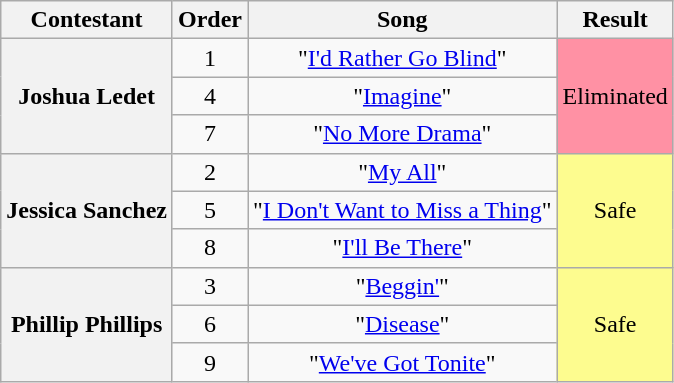<table class="wikitable unsortable" style="text-align:center;">
<tr>
<th scope="col">Contestant</th>
<th scope="col">Order</th>
<th scope="col">Song</th>
<th scope="col">Result</th>
</tr>
<tr>
<th scope="row" rowspan="3">Joshua Ledet</th>
<td>1</td>
<td>"<a href='#'>I'd Rather Go Blind</a>"</td>
<td rowspan="3" bgcolor="FF91A4">Eliminated</td>
</tr>
<tr>
<td>4</td>
<td>"<a href='#'>Imagine</a>"</td>
</tr>
<tr>
<td>7</td>
<td>"<a href='#'>No More Drama</a>"</td>
</tr>
<tr>
<th scope="row" rowspan="3">Jessica Sanchez</th>
<td>2</td>
<td>"<a href='#'>My All</a>"</td>
<td rowspan="3" bgcolor="FDFC8F">Safe</td>
</tr>
<tr>
<td>5</td>
<td>"<a href='#'>I Don't Want to Miss a Thing</a>"</td>
</tr>
<tr>
<td>8</td>
<td>"<a href='#'>I'll Be There</a>"</td>
</tr>
<tr>
<th scope="row" rowspan="3">Phillip Phillips</th>
<td>3</td>
<td>"<a href='#'>Beggin'</a>"</td>
<td rowspan="3" bgcolor="FDFC8F">Safe</td>
</tr>
<tr>
<td>6</td>
<td>"<a href='#'>Disease</a>"</td>
</tr>
<tr>
<td>9</td>
<td>"<a href='#'>We've Got Tonite</a>"</td>
</tr>
</table>
